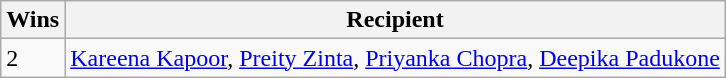<table class="wikitable">
<tr>
<th>Wins</th>
<th>Recipient</th>
</tr>
<tr>
<td>2</td>
<td><a href='#'>Kareena Kapoor</a>,  <a href='#'>Preity Zinta</a>,   <a href='#'>Priyanka Chopra</a>, <a href='#'>Deepika Padukone</a></td>
</tr>
</table>
